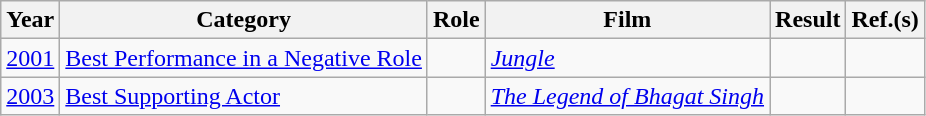<table class="wikitable sortable">
<tr>
<th>Year</th>
<th>Category</th>
<th>Role</th>
<th>Film</th>
<th>Result</th>
<th>Ref.(s)</th>
</tr>
<tr>
<td><a href='#'>2001</a></td>
<td><a href='#'>Best Performance in a Negative Role</a></td>
<td></td>
<td><em><a href='#'>Jungle</a></em></td>
<td></td>
<td style="text-align:center;" rowspan="1"></td>
</tr>
<tr>
<td><a href='#'>2003</a></td>
<td><a href='#'>Best Supporting Actor</a></td>
<td></td>
<td><em><a href='#'>The Legend of Bhagat Singh</a></em></td>
<td></td>
<td style="text-align:center;"></td>
</tr>
</table>
